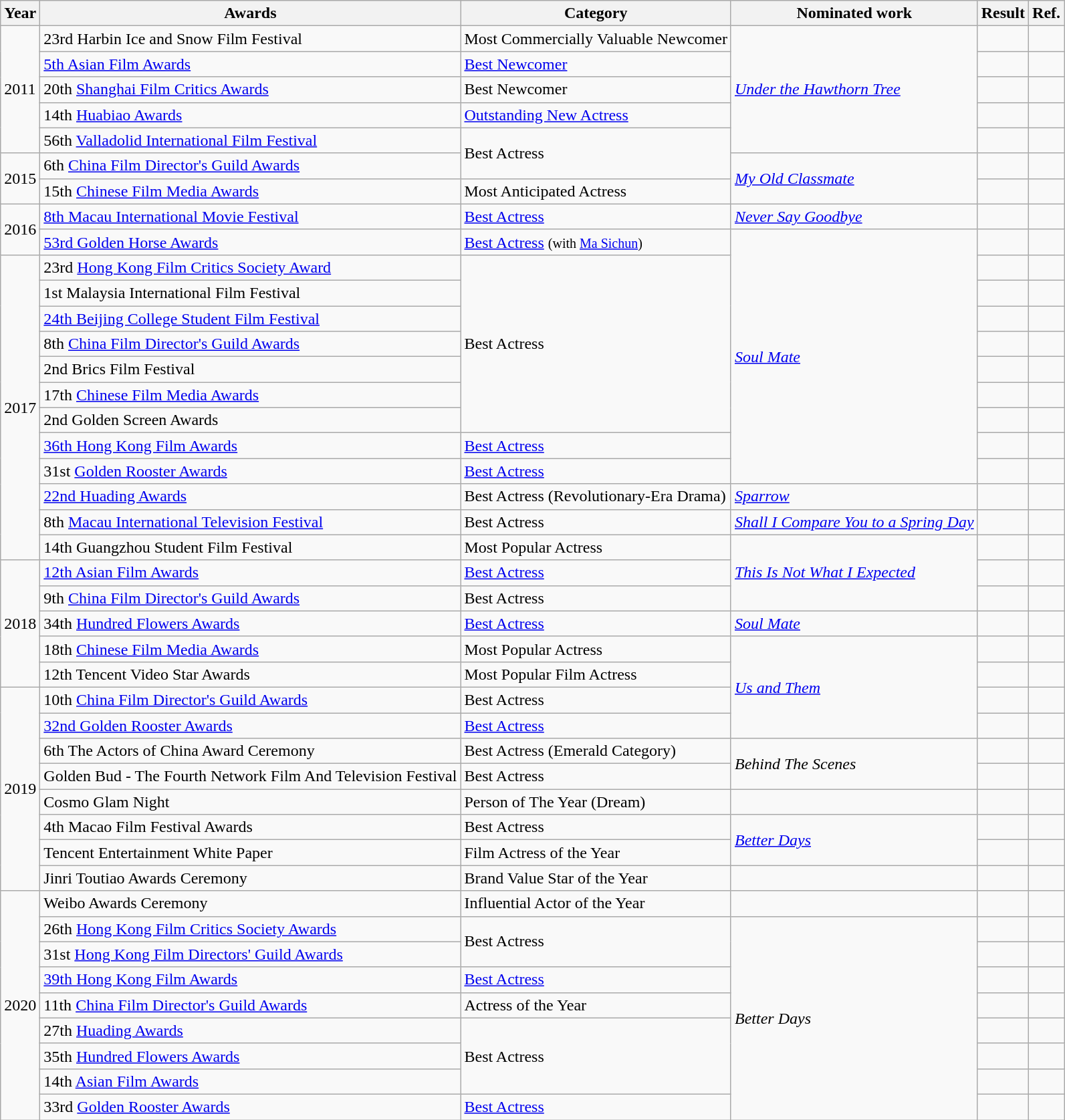<table class="wikitable sortable">
<tr>
<th>Year</th>
<th>Awards</th>
<th>Category</th>
<th>Nominated work</th>
<th>Result</th>
<th class="unsortable">Ref.</th>
</tr>
<tr>
<td rowspan="5">2011</td>
<td>23rd Harbin Ice and Snow Film Festival</td>
<td>Most Commercially Valuable Newcomer</td>
<td rowspan="5"><em><a href='#'>Under the Hawthorn Tree</a></em></td>
<td></td>
<td></td>
</tr>
<tr>
<td><a href='#'>5th Asian Film Awards</a></td>
<td><a href='#'>Best Newcomer</a></td>
<td></td>
<td></td>
</tr>
<tr>
<td>20th <a href='#'>Shanghai Film Critics Awards</a></td>
<td>Best Newcomer</td>
<td></td>
<td></td>
</tr>
<tr>
<td>14th <a href='#'>Huabiao Awards</a></td>
<td><a href='#'>Outstanding New Actress</a></td>
<td></td>
<td></td>
</tr>
<tr>
<td>56th <a href='#'>Valladolid International Film Festival</a></td>
<td rowspan=2>Best Actress</td>
<td></td>
<td></td>
</tr>
<tr>
<td rowspan="2">2015</td>
<td>6th <a href='#'>China Film Director's Guild Awards</a></td>
<td rowspan="2"><em><a href='#'>My Old Classmate</a></em></td>
<td></td>
<td></td>
</tr>
<tr>
<td>15th <a href='#'>Chinese Film Media Awards</a></td>
<td>Most Anticipated Actress</td>
<td></td>
<td></td>
</tr>
<tr>
<td rowspan=2>2016</td>
<td><a href='#'>8th Macau International Movie Festival</a></td>
<td><a href='#'>Best Actress</a></td>
<td><em><a href='#'>Never Say Goodbye</a></em></td>
<td></td>
<td></td>
</tr>
<tr>
<td><a href='#'>53rd Golden Horse Awards</a></td>
<td><a href='#'>Best Actress</a> <small>(with <a href='#'>Ma Sichun</a>)</small></td>
<td rowspan=10><em><a href='#'>Soul Mate</a></em></td>
<td></td>
<td></td>
</tr>
<tr>
<td rowspan=12>2017</td>
<td>23rd <a href='#'>Hong Kong Film Critics Society Award</a></td>
<td rowspan=7>Best Actress</td>
<td></td>
<td></td>
</tr>
<tr>
<td>1st Malaysia International Film Festival</td>
<td></td>
<td></td>
</tr>
<tr>
<td><a href='#'>24th Beijing College Student Film Festival</a></td>
<td></td>
<td></td>
</tr>
<tr>
<td>8th <a href='#'>China Film Director's Guild Awards</a></td>
<td></td>
<td></td>
</tr>
<tr>
<td>2nd Brics Film Festival</td>
<td></td>
<td></td>
</tr>
<tr>
<td>17th <a href='#'>Chinese Film Media Awards</a></td>
<td></td>
<td></td>
</tr>
<tr>
<td>2nd Golden Screen Awards</td>
<td></td>
<td></td>
</tr>
<tr>
<td><a href='#'>36th Hong Kong Film Awards</a></td>
<td><a href='#'>Best Actress</a></td>
<td></td>
<td></td>
</tr>
<tr>
<td>31st <a href='#'>Golden Rooster Awards</a></td>
<td><a href='#'>Best Actress</a></td>
<td></td>
<td></td>
</tr>
<tr>
<td><a href='#'>22nd Huading Awards</a></td>
<td>Best Actress (Revolutionary-Era Drama)</td>
<td><em><a href='#'>Sparrow</a></em></td>
<td></td>
<td></td>
</tr>
<tr>
<td>8th <a href='#'>Macau International Television Festival</a></td>
<td>Best Actress</td>
<td><em><a href='#'>Shall I Compare You to a Spring Day</a></em></td>
<td></td>
<td></td>
</tr>
<tr>
<td>14th Guangzhou Student Film Festival</td>
<td>Most Popular Actress</td>
<td rowspan=3><em><a href='#'>This Is Not What I Expected</a></em></td>
<td></td>
<td></td>
</tr>
<tr>
<td rowspan=5>2018</td>
<td><a href='#'>12th Asian Film Awards</a></td>
<td><a href='#'>Best Actress</a></td>
<td></td>
<td></td>
</tr>
<tr>
<td>9th <a href='#'>China Film Director's Guild Awards</a></td>
<td>Best Actress</td>
<td></td>
<td></td>
</tr>
<tr>
<td>34th <a href='#'>Hundred Flowers Awards</a></td>
<td><a href='#'>Best Actress</a></td>
<td><em><a href='#'>Soul Mate</a></em></td>
<td></td>
<td></td>
</tr>
<tr>
<td>18th <a href='#'>Chinese Film Media Awards</a></td>
<td>Most Popular Actress</td>
<td rowspan=4><em><a href='#'>Us and Them</a></em></td>
<td></td>
<td></td>
</tr>
<tr>
<td>12th Tencent Video Star Awards</td>
<td>Most Popular Film Actress</td>
<td></td>
<td></td>
</tr>
<tr>
<td rowspan=8>2019</td>
<td>10th <a href='#'>China Film Director's Guild Awards</a></td>
<td>Best Actress</td>
<td></td>
<td></td>
</tr>
<tr>
<td><a href='#'>32nd Golden Rooster Awards</a></td>
<td><a href='#'>Best Actress</a></td>
<td></td>
<td></td>
</tr>
<tr>
<td>6th The Actors of China Award Ceremony</td>
<td>Best Actress (Emerald Category)</td>
<td rowspan=2><em>Behind The Scenes</em></td>
<td></td>
<td></td>
</tr>
<tr>
<td>Golden Bud - The Fourth Network Film And Television Festival</td>
<td>Best Actress</td>
<td></td>
<td></td>
</tr>
<tr>
<td>Cosmo Glam Night</td>
<td>Person of The Year (Dream)</td>
<td></td>
<td></td>
<td></td>
</tr>
<tr>
<td>4th Macao Film Festival Awards</td>
<td>Best Actress</td>
<td rowspan=2><em><a href='#'>Better Days</a></em></td>
<td></td>
<td></td>
</tr>
<tr>
<td>Tencent Entertainment White Paper</td>
<td>Film Actress of the Year</td>
<td></td>
<td></td>
</tr>
<tr>
<td>Jinri Toutiao Awards Ceremony</td>
<td>Brand Value Star of the Year</td>
<td></td>
<td></td>
<td></td>
</tr>
<tr>
<td rowspan=9>2020</td>
<td>Weibo Awards Ceremony</td>
<td>Influential Actor of the Year</td>
<td></td>
<td></td>
<td></td>
</tr>
<tr>
<td>26th <a href='#'>Hong Kong Film Critics Society Awards</a></td>
<td rowspan="2">Best Actress</td>
<td rowspan="8"><em>Better Days</em></td>
<td></td>
<td></td>
</tr>
<tr>
<td>31st <a href='#'>Hong Kong Film Directors' Guild Awards</a></td>
<td></td>
<td></td>
</tr>
<tr>
<td><a href='#'>39th Hong Kong Film Awards</a></td>
<td><a href='#'>Best Actress</a></td>
<td></td>
<td></td>
</tr>
<tr>
<td>11th <a href='#'>China Film Director's Guild Awards</a></td>
<td>Actress of the Year</td>
<td></td>
<td></td>
</tr>
<tr>
<td>27th <a href='#'>Huading Awards</a></td>
<td rowspan=3>Best Actress</td>
<td></td>
<td></td>
</tr>
<tr>
<td>35th <a href='#'>Hundred Flowers Awards</a></td>
<td></td>
<td></td>
</tr>
<tr>
<td>14th <a href='#'>Asian Film Awards</a></td>
<td></td>
<td></td>
</tr>
<tr>
<td>33rd <a href='#'>Golden Rooster Awards</a></td>
<td><a href='#'>Best Actress</a></td>
<td></td>
<td></td>
</tr>
</table>
